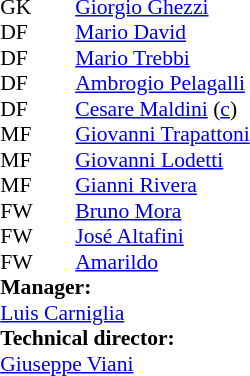<table style="font-size: 90%" cellspacing="0" cellpadding="0" align=center>
<tr>
<td colspan=4></td>
</tr>
<tr>
<th width=25></th>
<th width=25></th>
</tr>
<tr>
<td>GK</td>
<td></td>
<td> <a href='#'>Giorgio Ghezzi</a></td>
</tr>
<tr>
<td>DF</td>
<td></td>
<td> <a href='#'>Mario David</a></td>
</tr>
<tr>
<td>DF</td>
<td></td>
<td> <a href='#'>Mario Trebbi</a></td>
</tr>
<tr>
<td>DF</td>
<td></td>
<td> <a href='#'>Ambrogio Pelagalli</a></td>
</tr>
<tr>
<td>DF</td>
<td></td>
<td> <a href='#'>Cesare Maldini</a> (<a href='#'>c</a>)</td>
</tr>
<tr>
<td>MF</td>
<td></td>
<td> <a href='#'>Giovanni Trapattoni</a></td>
</tr>
<tr>
<td>MF</td>
<td></td>
<td> <a href='#'>Giovanni Lodetti</a></td>
</tr>
<tr>
<td>MF</td>
<td></td>
<td> <a href='#'>Gianni Rivera</a></td>
</tr>
<tr>
<td>FW</td>
<td></td>
<td> <a href='#'>Bruno Mora</a></td>
</tr>
<tr>
<td>FW</td>
<td></td>
<td> <a href='#'>José Altafini</a></td>
</tr>
<tr>
<td>FW</td>
<td></td>
<td> <a href='#'>Amarildo</a></td>
</tr>
<tr>
<td colspan=3><strong>Manager:</strong></td>
</tr>
<tr>
<td colspan=4> <a href='#'>Luis Carniglia</a></td>
</tr>
<tr>
<td colspan=3><strong>Technical director:</strong></td>
</tr>
<tr>
<td colspan=4> <a href='#'>Giuseppe Viani</a></td>
</tr>
</table>
